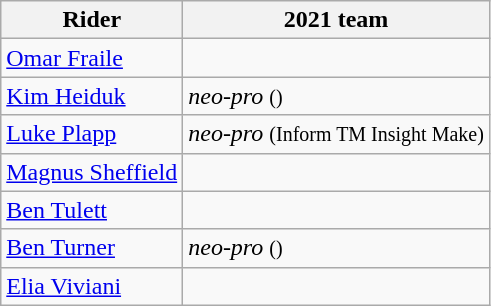<table class="wikitable">
<tr>
<th>Rider</th>
<th>2021 team</th>
</tr>
<tr>
<td><a href='#'>Omar Fraile</a></td>
<td></td>
</tr>
<tr>
<td><a href='#'>Kim Heiduk</a></td>
<td><em>neo-pro</em> <small>()</small></td>
</tr>
<tr>
<td><a href='#'>Luke Plapp</a></td>
<td><em>neo-pro</em> <small>(Inform TM Insight Make)</small></td>
</tr>
<tr>
<td><a href='#'>Magnus Sheffield</a></td>
<td></td>
</tr>
<tr>
<td><a href='#'>Ben Tulett</a></td>
<td></td>
</tr>
<tr>
<td><a href='#'>Ben Turner</a></td>
<td><em>neo-pro</em> <small>()</small></td>
</tr>
<tr>
<td><a href='#'>Elia Viviani</a></td>
<td></td>
</tr>
</table>
